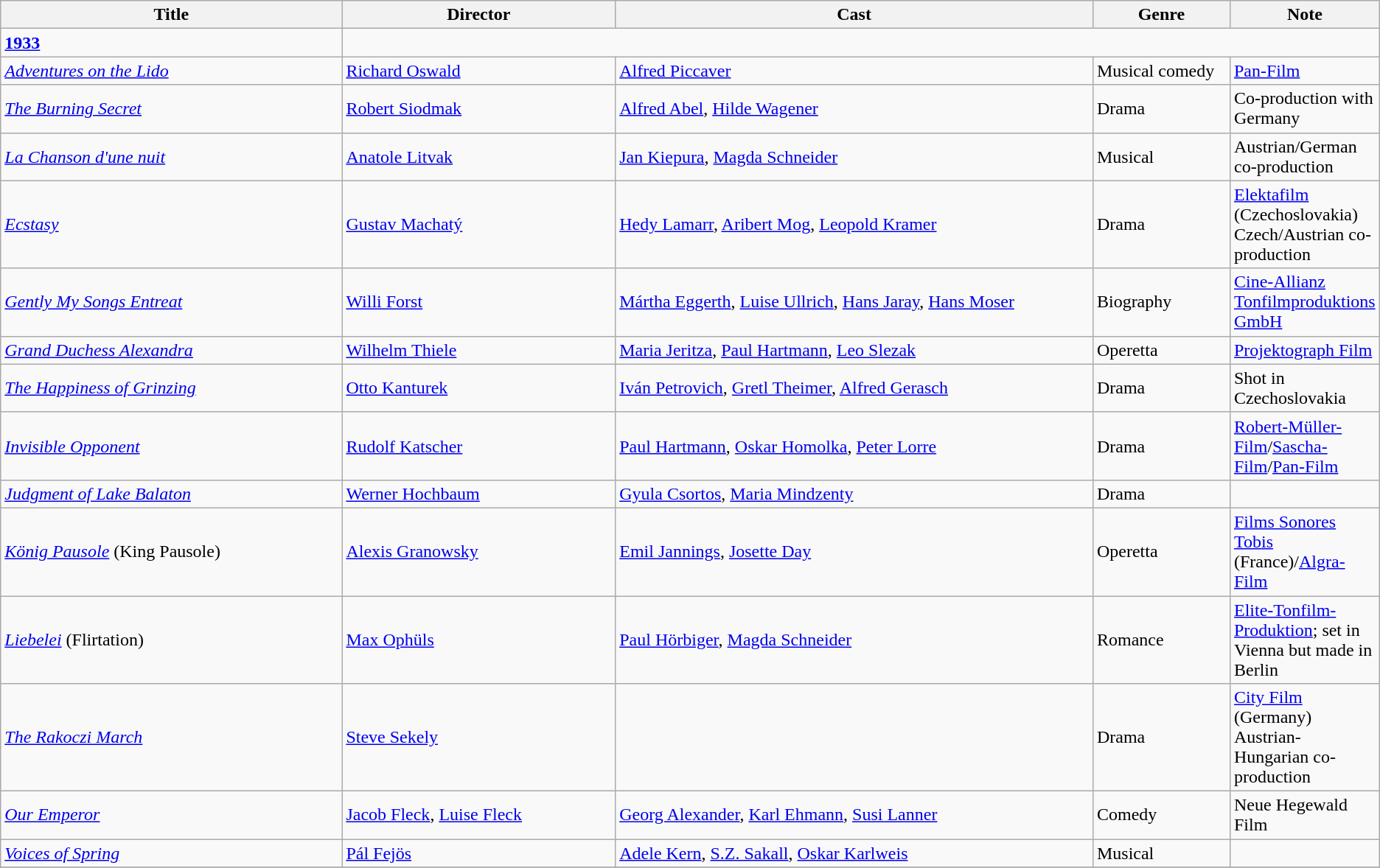<table class="wikitable">
<tr>
<th width=25%>Title</th>
<th width=20%>Director</th>
<th width=35%>Cast</th>
<th width=10%>Genre</th>
<th width=15%>Note</th>
</tr>
<tr>
<td><strong><a href='#'>1933</a></strong></td>
</tr>
<tr>
<td><em><a href='#'>Adventures on the Lido</a></em></td>
<td><a href='#'>Richard Oswald</a></td>
<td><a href='#'>Alfred Piccaver</a></td>
<td>Musical comedy</td>
<td><a href='#'>Pan-Film</a></td>
</tr>
<tr>
<td><em><a href='#'>The Burning Secret</a></em></td>
<td><a href='#'>Robert Siodmak</a></td>
<td><a href='#'>Alfred Abel</a>, <a href='#'>Hilde Wagener</a></td>
<td>Drama</td>
<td>Co-production with Germany</td>
</tr>
<tr>
<td><em><a href='#'>La Chanson d'une nuit</a></em></td>
<td><a href='#'>Anatole Litvak</a></td>
<td><a href='#'>Jan Kiepura</a>, <a href='#'>Magda Schneider</a></td>
<td>Musical</td>
<td>Austrian/German co-production</td>
</tr>
<tr>
<td><em><a href='#'>Ecstasy</a></em></td>
<td><a href='#'>Gustav Machatý</a></td>
<td><a href='#'>Hedy Lamarr</a>, <a href='#'>Aribert Mog</a>, <a href='#'>Leopold Kramer</a></td>
<td>Drama</td>
<td><a href='#'>Elektafilm</a> (Czechoslovakia) Czech/Austrian co-production</td>
</tr>
<tr>
<td><em><a href='#'>Gently My Songs Entreat</a></em></td>
<td><a href='#'>Willi Forst</a></td>
<td><a href='#'>Mártha Eggerth</a>, <a href='#'>Luise Ullrich</a>, <a href='#'>Hans Jaray</a>, <a href='#'>Hans Moser</a></td>
<td>Biography</td>
<td><a href='#'>Cine-Allianz Tonfilmproduktions GmbH</a></td>
</tr>
<tr>
<td><em><a href='#'>Grand Duchess Alexandra</a></em></td>
<td><a href='#'>Wilhelm Thiele</a></td>
<td><a href='#'>Maria Jeritza</a>, <a href='#'>Paul Hartmann</a>, <a href='#'>Leo Slezak</a></td>
<td>Operetta</td>
<td><a href='#'>Projektograph Film</a></td>
</tr>
<tr>
<td><em><a href='#'>The Happiness of Grinzing</a></em></td>
<td><a href='#'>Otto Kanturek</a></td>
<td><a href='#'>Iván Petrovich</a>, <a href='#'>Gretl Theimer</a>, <a href='#'>Alfred Gerasch</a></td>
<td>Drama</td>
<td>Shot in Czechoslovakia</td>
</tr>
<tr>
<td><em><a href='#'>Invisible Opponent</a></em></td>
<td><a href='#'>Rudolf Katscher</a></td>
<td><a href='#'>Paul Hartmann</a>, <a href='#'>Oskar Homolka</a>, <a href='#'>Peter Lorre</a></td>
<td>Drama</td>
<td><a href='#'>Robert-Müller-Film</a>/<a href='#'>Sascha-Film</a>/<a href='#'>Pan-Film</a></td>
</tr>
<tr>
<td><em><a href='#'>Judgment of Lake Balaton</a></em></td>
<td><a href='#'>Werner Hochbaum</a></td>
<td><a href='#'>Gyula Csortos</a>, <a href='#'>Maria Mindzenty</a></td>
<td>Drama</td>
<td></td>
</tr>
<tr>
<td><em><a href='#'>König Pausole</a></em> (King Pausole)</td>
<td><a href='#'>Alexis Granowsky</a></td>
<td><a href='#'>Emil Jannings</a>, <a href='#'>Josette Day</a></td>
<td>Operetta</td>
<td><a href='#'>Films Sonores Tobis</a> (France)/<a href='#'>Algra-Film</a></td>
</tr>
<tr>
<td><em><a href='#'>Liebelei</a></em> (Flirtation)</td>
<td><a href='#'>Max Ophüls</a></td>
<td><a href='#'>Paul Hörbiger</a>, <a href='#'>Magda Schneider</a></td>
<td>Romance</td>
<td><a href='#'>Elite-Tonfilm-Produktion</a>; set in Vienna but made in Berlin</td>
</tr>
<tr>
<td><em><a href='#'>The Rakoczi March</a></em></td>
<td><a href='#'>Steve Sekely</a></td>
<td></td>
<td>Drama</td>
<td><a href='#'>City Film</a> (Germany) Austrian-Hungarian co-production</td>
</tr>
<tr>
<td><em><a href='#'>Our Emperor</a></em></td>
<td><a href='#'>Jacob Fleck</a>, <a href='#'>Luise Fleck</a></td>
<td><a href='#'>Georg Alexander</a>, <a href='#'>Karl Ehmann</a>, <a href='#'>Susi Lanner</a></td>
<td>Comedy</td>
<td>Neue Hegewald Film</td>
</tr>
<tr>
<td><em><a href='#'>Voices of Spring</a></em></td>
<td><a href='#'>Pál Fejös</a></td>
<td><a href='#'>Adele Kern</a>, <a href='#'>S.Z. Sakall</a>, <a href='#'>Oskar Karlweis</a></td>
<td>Musical</td>
<td></td>
</tr>
<tr>
</tr>
</table>
